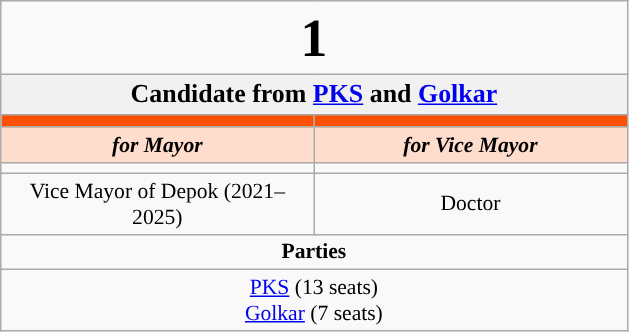<table class="wikitable" style="font-size:90%; text-align:center;">
<tr>
<td colspan=2><big><big><big><big><big><strong>1</strong></big></big></big></big></big></td>
</tr>
<tr>
<td colspan=2 style="background:#f1f1f1;"><strong><big>Candidate from <a href='#'>PKS</a> and <a href='#'>Golkar</a></big></strong></td>
</tr>
<tr>
<th style="width:3em; font-size:135%; background:#FE5000; width:200px;"></th>
<th style="width:3em; font-size:135%; background:#FE5000; width:200px;"></th>
</tr>
<tr style="color:#000; font-size:100%; background:#FFDDCD;">
<td style="width:3em; width:200px;"><strong><em>for Mayor</em></strong></td>
<td style="width:3em; width:200px;"><strong><em>for Vice Mayor</em></strong></td>
</tr>
<tr>
<td></td>
<td></td>
</tr>
<tr>
<td>Vice Mayor of Depok (2021–2025)</td>
<td>Doctor</td>
</tr>
<tr>
<td colspan=2><strong>Parties</strong></td>
</tr>
<tr>
<td colspan=2> <a href='#'>PKS</a> (13 seats)<br><a href='#'>Golkar</a> (7 seats)</td>
</tr>
</table>
